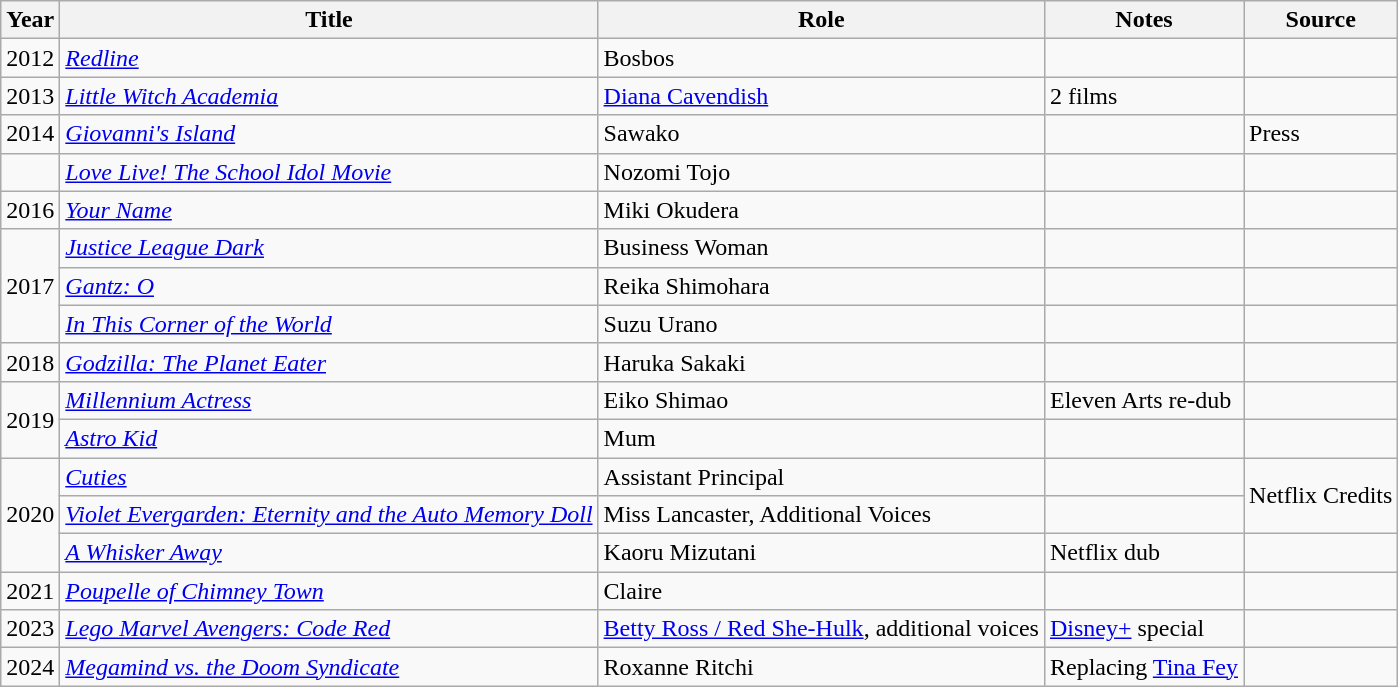<table class="wikitable sortable plainrowheaders">
<tr>
<th>Year</th>
<th>Title</th>
<th>Role</th>
<th class="unsortable">Notes</th>
<th class="unsortable">Source</th>
</tr>
<tr>
<td>2012</td>
<td><em><a href='#'>Redline</a></em></td>
<td>Bosbos</td>
<td></td>
<td></td>
</tr>
<tr>
<td>2013</td>
<td><em><a href='#'>Little Witch Academia</a></em></td>
<td><a href='#'>Diana Cavendish</a></td>
<td>2 films</td>
<td></td>
</tr>
<tr>
<td>2014</td>
<td><em><a href='#'>Giovanni's Island</a></em></td>
<td>Sawako</td>
<td></td>
<td>Press</td>
</tr>
<tr>
<td></td>
<td><em><a href='#'>Love Live! The School Idol Movie</a></em></td>
<td>Nozomi Tojo</td>
<td></td>
<td></td>
</tr>
<tr>
<td>2016</td>
<td><em><a href='#'>Your Name</a></em></td>
<td>Miki Okudera</td>
<td></td>
<td></td>
</tr>
<tr>
<td rowspan=3>2017</td>
<td><em><a href='#'>Justice League Dark</a></em></td>
<td>Business Woman</td>
<td></td>
<td></td>
</tr>
<tr>
<td><em><a href='#'>Gantz: O</a></em></td>
<td>Reika Shimohara</td>
<td></td>
<td></td>
</tr>
<tr>
<td><em><a href='#'>In This Corner of the World</a></em></td>
<td>Suzu Urano</td>
<td></td>
<td></td>
</tr>
<tr>
<td>2018</td>
<td><em><a href='#'>Godzilla: The Planet Eater</a></em></td>
<td>Haruka Sakaki</td>
<td></td>
<td></td>
</tr>
<tr>
<td rowspan="2">2019</td>
<td><em><a href='#'>Millennium Actress</a></em></td>
<td>Eiko Shimao</td>
<td>Eleven Arts re-dub</td>
<td></td>
</tr>
<tr>
<td><em><a href='#'>Astro Kid</a></em></td>
<td>Mum</td>
<td></td>
<td></td>
</tr>
<tr>
<td rowspan=3>2020</td>
<td><em><a href='#'>Cuties</a></em></td>
<td>Assistant Principal</td>
<td></td>
<td rowspan="2">Netflix Credits</td>
</tr>
<tr>
<td><em><a href='#'>Violet Evergarden: Eternity and the Auto Memory Doll</a></em></td>
<td>Miss Lancaster, Additional Voices</td>
<td></td>
</tr>
<tr>
<td><em><a href='#'>A Whisker Away</a></em></td>
<td>Kaoru Mizutani</td>
<td>Netflix dub</td>
<td></td>
</tr>
<tr>
<td>2021</td>
<td><em><a href='#'>Poupelle of Chimney Town</a></em></td>
<td>Claire</td>
<td></td>
<td></td>
</tr>
<tr>
<td>2023</td>
<td><em><a href='#'>Lego Marvel Avengers: Code Red</a></em></td>
<td><a href='#'>Betty Ross / Red She-Hulk</a>, additional voices</td>
<td><a href='#'>Disney+</a> special</td>
<td></td>
</tr>
<tr>
<td>2024</td>
<td><em><a href='#'>Megamind vs. the Doom Syndicate</a></em></td>
<td>Roxanne Ritchi</td>
<td>Replacing <a href='#'>Tina Fey</a></td>
<td></td>
</tr>
</table>
